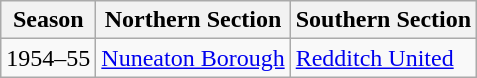<table class="wikitable" style="text-align: left">
<tr>
<th>Season</th>
<th>Northern Section</th>
<th>Southern Section</th>
</tr>
<tr>
<td>1954–55</td>
<td><a href='#'>Nuneaton Borough</a></td>
<td><a href='#'>Redditch United</a></td>
</tr>
</table>
